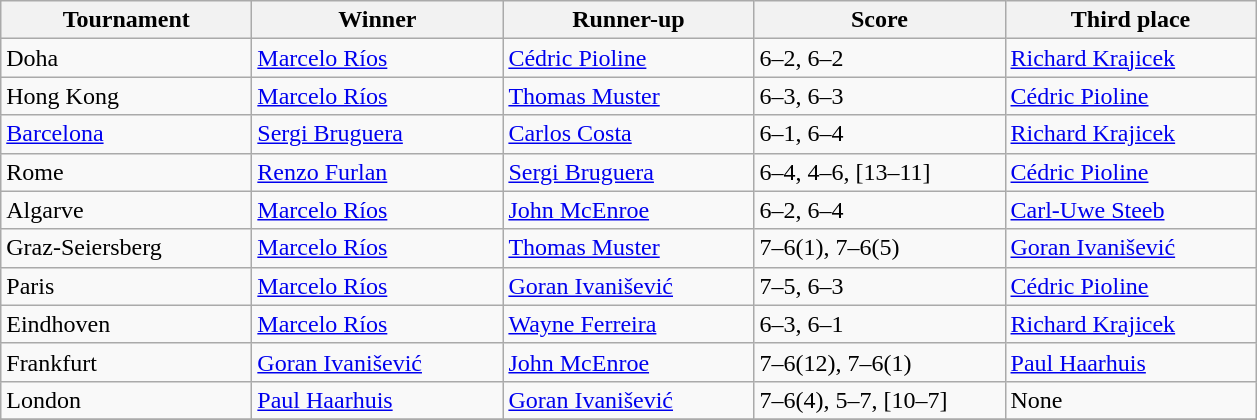<table class="wikitable">
<tr>
<th style="width:160px">Tournament</th>
<th style="width:160px">Winner</th>
<th style="width:160px">Runner-up</th>
<th style="width:160px" class="unsortable">Score</th>
<th style="width:160px">Third place</th>
</tr>
<tr>
<td>Doha</td>
<td>  <a href='#'>Marcelo Ríos</a></td>
<td>  <a href='#'>Cédric Pioline</a></td>
<td>6–2, 6–2</td>
<td> <a href='#'>Richard Krajicek</a></td>
</tr>
<tr>
<td>Hong Kong</td>
<td>  <a href='#'>Marcelo Ríos</a></td>
<td>  <a href='#'>Thomas Muster</a></td>
<td>6–3, 6–3</td>
<td> <a href='#'>Cédric Pioline</a></td>
</tr>
<tr>
<td><a href='#'>Barcelona</a></td>
<td>  <a href='#'>Sergi Bruguera</a></td>
<td>  <a href='#'>Carlos Costa</a></td>
<td>6–1, 6–4</td>
<td> <a href='#'>Richard Krajicek</a></td>
</tr>
<tr>
<td>Rome</td>
<td>  <a href='#'>Renzo Furlan</a></td>
<td>  <a href='#'>Sergi Bruguera</a></td>
<td>6–4, 4–6, [13–11]</td>
<td> <a href='#'>Cédric Pioline</a></td>
</tr>
<tr>
<td>Algarve</td>
<td>  <a href='#'>Marcelo Ríos</a></td>
<td>  <a href='#'>John McEnroe</a></td>
<td>6–2, 6–4</td>
<td> <a href='#'>Carl-Uwe Steeb</a></td>
</tr>
<tr>
<td>Graz-Seiersberg</td>
<td>  <a href='#'>Marcelo Ríos</a></td>
<td>  <a href='#'>Thomas Muster</a></td>
<td>7–6(1), 7–6(5)</td>
<td> <a href='#'>Goran Ivanišević</a></td>
</tr>
<tr>
<td>Paris</td>
<td>  <a href='#'>Marcelo Ríos</a></td>
<td>  <a href='#'>Goran Ivanišević</a></td>
<td>7–5, 6–3</td>
<td> <a href='#'>Cédric Pioline</a></td>
</tr>
<tr>
<td>Eindhoven</td>
<td>  <a href='#'>Marcelo Ríos</a></td>
<td>  <a href='#'>Wayne Ferreira</a></td>
<td>6–3, 6–1</td>
<td> <a href='#'>Richard Krajicek</a></td>
</tr>
<tr>
<td>Frankfurt</td>
<td>  <a href='#'>Goran Ivanišević</a></td>
<td>  <a href='#'>John McEnroe</a></td>
<td>7–6(12), 7–6(1)</td>
<td> <a href='#'>Paul Haarhuis</a></td>
</tr>
<tr>
<td>London</td>
<td>  <a href='#'>Paul Haarhuis</a></td>
<td>  <a href='#'>Goran Ivanišević</a></td>
<td>7–6(4), 5–7, [10–7]</td>
<td>None</td>
</tr>
<tr>
</tr>
</table>
